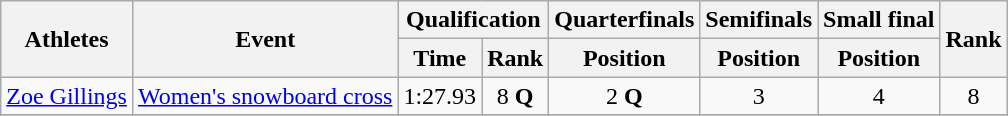<table class="wikitable" border="1">
<tr>
<th rowspan=2>Athletes</th>
<th rowspan=2>Event</th>
<th colspan=2>Qualification</th>
<th>Quarterfinals</th>
<th>Semifinals</th>
<th>Small final</th>
<th rowspan=2>Rank</th>
</tr>
<tr>
<th>Time</th>
<th>Rank</th>
<th>Position</th>
<th>Position</th>
<th>Position</th>
</tr>
<tr align=center>
<td align=left><a href='#'>Zoe Gillings</a></td>
<td><a href='#'>Women's snowboard cross</a></td>
<td>1:27.93</td>
<td>8 <strong>Q</strong></td>
<td>2 <strong>Q</strong></td>
<td>3</td>
<td>4</td>
<td>8</td>
</tr>
<tr align=center>
</tr>
</table>
